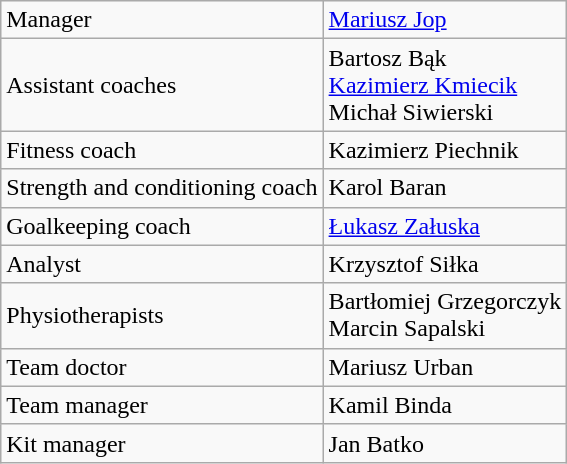<table class="wikitable">
<tr>
<td>Manager</td>
<td> <a href='#'>Mariusz Jop</a></td>
</tr>
<tr>
<td>Assistant coaches</td>
<td> Bartosz Bąk<br> <a href='#'>Kazimierz Kmiecik</a><br> Michał Siwierski</td>
</tr>
<tr>
<td>Fitness coach</td>
<td> Kazimierz Piechnik</td>
</tr>
<tr>
<td>Strength and conditioning coach</td>
<td> Karol Baran</td>
</tr>
<tr>
<td>Goalkeeping coach</td>
<td> <a href='#'>Łukasz Załuska</a></td>
</tr>
<tr>
<td>Analyst</td>
<td> Krzysztof Siłka</td>
</tr>
<tr>
<td>Physiotherapists</td>
<td> Bartłomiej Grzegorczyk<br> Marcin Sapalski</td>
</tr>
<tr>
<td>Team doctor</td>
<td> Mariusz Urban</td>
</tr>
<tr>
<td>Team manager</td>
<td> Kamil Binda</td>
</tr>
<tr>
<td>Kit manager</td>
<td> Jan Batko</td>
</tr>
</table>
